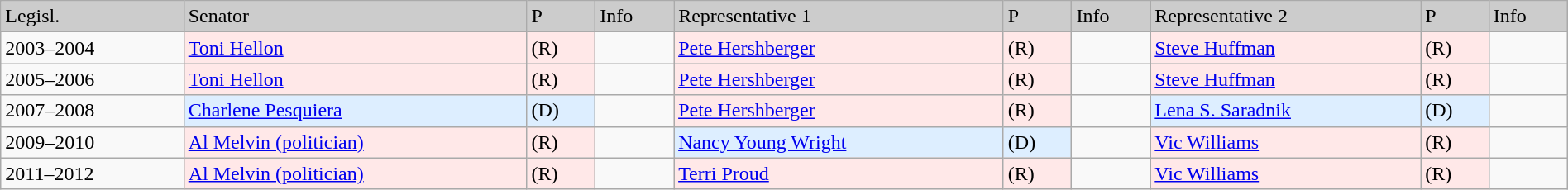<table class=wikitable width="100%" border="1">
<tr style="background-color:#cccccc;">
<td>Legisl.</td>
<td>Senator</td>
<td>P</td>
<td>Info</td>
<td>Representative 1</td>
<td>P</td>
<td>Info</td>
<td>Representative 2</td>
<td>P</td>
<td>Info</td>
</tr>
<tr>
<td>2003–2004</td>
<td style="background:#FFE8E8"><a href='#'>Toni Hellon</a></td>
<td style="background:#FFE8E8">(R)</td>
<td></td>
<td style="background:#FFE8E8"><a href='#'>Pete Hershberger</a></td>
<td style="background:#FFE8E8">(R)</td>
<td></td>
<td style="background:#FFE8E8"><a href='#'>Steve Huffman</a></td>
<td style="background:#FFE8E8">(R)</td>
<td></td>
</tr>
<tr>
<td>2005–2006</td>
<td style="background:#FFE8E8"><a href='#'>Toni Hellon</a></td>
<td style="background:#FFE8E8">(R)</td>
<td></td>
<td style="background:#FFE8E8"><a href='#'>Pete Hershberger</a></td>
<td style="background:#FFE8E8">(R)</td>
<td></td>
<td style="background:#FFE8E8"><a href='#'>Steve Huffman</a></td>
<td style="background:#FFE8E8">(R)</td>
<td></td>
</tr>
<tr>
<td>2007–2008</td>
<td style="background:#DDEEFF"><a href='#'>Charlene Pesquiera</a></td>
<td style="background:#DDEEFF">(D)</td>
<td></td>
<td style="background:#FFE8E8"><a href='#'>Pete Hershberger</a></td>
<td style="background:#FFE8E8">(R)</td>
<td></td>
<td style="background:#DDEEFF"><a href='#'>Lena S. Saradnik</a></td>
<td style="background:#DDEEFF">(D)</td>
<td></td>
</tr>
<tr>
<td>2009–2010</td>
<td style="background:#FFE8E8"><a href='#'>Al Melvin (politician)</a></td>
<td style="background:#FFE8E8">(R)</td>
<td></td>
<td style="background:#DDEEFF"><a href='#'>Nancy Young Wright</a></td>
<td style="background:#DDEEFF">(D)</td>
<td></td>
<td style="background:#FFE8E8"><a href='#'>Vic Williams</a></td>
<td style="background:#FFE8E8">(R)</td>
<td></td>
</tr>
<tr>
<td>2011–2012</td>
<td style="background:#FFE8E8"><a href='#'>Al Melvin (politician)</a></td>
<td style="background:#FFE8E8">(R)</td>
<td></td>
<td style="background:#FFE8E8"><a href='#'>Terri Proud</a></td>
<td style="background:#FFE8E8">(R)</td>
<td></td>
<td style="background:#FFE8E8"><a href='#'>Vic Williams</a></td>
<td style="background:#FFE8E8">(R)</td>
<td></td>
</tr>
</table>
